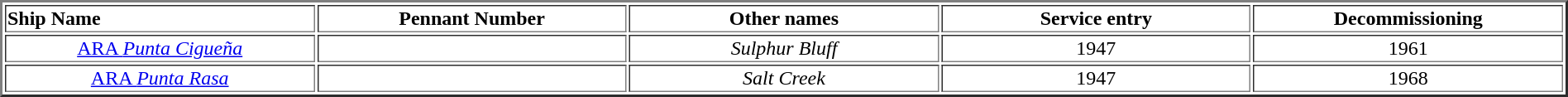<table width="100%" border="2">
<tr>
<th width="16%" align="left">Ship Name</th>
<th width="16%" align="center">Pennant Number</th>
<th width="16%" align="center">Other names</th>
<th width="16%" align="center">Service entry</th>
<th width="16%" align="center">Decommissioning</th>
</tr>
<tr>
<td align="center"><a href='#'>ARA <em>Punta Cigueña</em></a></td>
<td align="center"></td>
<td align="center"><em>Sulphur Bluff</em></td>
<td align="center">1947</td>
<td align="center">1961 </td>
</tr>
<tr>
<td align="center"><a href='#'>ARA <em>Punta Rasa</em></a></td>
<td align="center"></td>
<td align="center"><em>Salt Creek</em></td>
<td align="center">1947</td>
<td align="center">1968 </td>
</tr>
</table>
